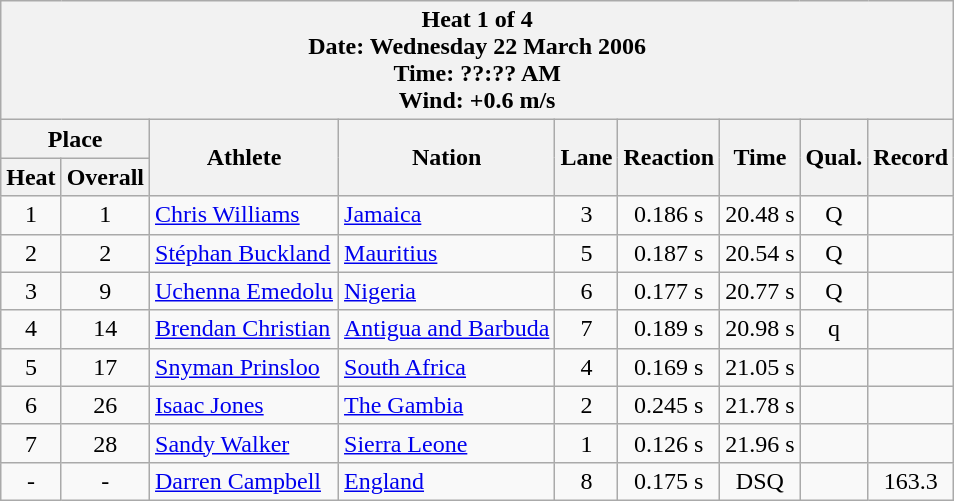<table class="wikitable">
<tr>
<th colspan=9>Heat 1 of 4 <br> Date: Wednesday 22 March 2006 <br> Time: ??:?? AM <br> Wind: +0.6 m/s</th>
</tr>
<tr>
<th colspan=2>Place</th>
<th rowspan=2>Athlete</th>
<th rowspan=2>Nation</th>
<th rowspan=2>Lane</th>
<th rowspan=2>Reaction</th>
<th rowspan=2>Time</th>
<th rowspan=2>Qual.</th>
<th rowspan=2>Record</th>
</tr>
<tr>
<th>Heat</th>
<th>Overall</th>
</tr>
<tr>
<td align="center">1</td>
<td align="center">1</td>
<td align="left"><a href='#'>Chris Williams</a></td>
<td align="left"> <a href='#'>Jamaica</a></td>
<td align="center">3</td>
<td align="center">0.186 s</td>
<td align="center">20.48 s</td>
<td align="center">Q</td>
<td align="center"></td>
</tr>
<tr>
<td align="center">2</td>
<td align="center">2</td>
<td align="left"><a href='#'>Stéphan Buckland</a></td>
<td align="left"> <a href='#'>Mauritius</a></td>
<td align="center">5</td>
<td align="center">0.187 s</td>
<td align="center">20.54 s</td>
<td align="center">Q</td>
<td align="center"></td>
</tr>
<tr>
<td align="center">3</td>
<td align="center">9</td>
<td align="left"><a href='#'>Uchenna Emedolu</a></td>
<td align="left"> <a href='#'>Nigeria</a></td>
<td align="center">6</td>
<td align="center">0.177 s</td>
<td align="center">20.77 s</td>
<td align="center">Q</td>
<td align="center"></td>
</tr>
<tr>
<td align="center">4</td>
<td align="center">14</td>
<td align="left"><a href='#'>Brendan Christian</a></td>
<td align="left"> <a href='#'>Antigua and Barbuda</a></td>
<td align="center">7</td>
<td align="center">0.189 s</td>
<td align="center">20.98 s</td>
<td align="center">q</td>
<td align="center"></td>
</tr>
<tr>
<td align="center">5</td>
<td align="center">17</td>
<td align="left"><a href='#'>Snyman Prinsloo</a></td>
<td align="left"> <a href='#'>South Africa</a></td>
<td align="center">4</td>
<td align="center">0.169 s</td>
<td align="center">21.05 s</td>
<td align="center"></td>
<td align="center"></td>
</tr>
<tr>
<td align="center">6</td>
<td align="center">26</td>
<td align="left"><a href='#'>Isaac Jones</a></td>
<td align="left"> <a href='#'>The Gambia</a></td>
<td align="center">2</td>
<td align="center">0.245 s</td>
<td align="center">21.78 s</td>
<td align="center"></td>
<td align="center"></td>
</tr>
<tr>
<td align="center">7</td>
<td align="center">28</td>
<td align="left"><a href='#'>Sandy Walker</a></td>
<td align="left"> <a href='#'>Sierra Leone</a></td>
<td align="center">1</td>
<td align="center">0.126 s</td>
<td align="center">21.96 s</td>
<td align="center"></td>
<td align="center"></td>
</tr>
<tr>
<td align="center">-</td>
<td align="center">-</td>
<td align="left"><a href='#'>Darren Campbell</a></td>
<td align="left"> <a href='#'>England</a></td>
<td align="center">8</td>
<td align="center">0.175 s</td>
<td align="center">DSQ</td>
<td align="center"></td>
<td align="center">163.3</td>
</tr>
</table>
